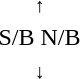<table style="text-align:center;">
<tr>
<td><small>  ↑ </small></td>
</tr>
<tr>
<td><span>S/B</span>   <span>N/B</span></td>
</tr>
<tr>
<td><small> ↓  </small></td>
</tr>
</table>
